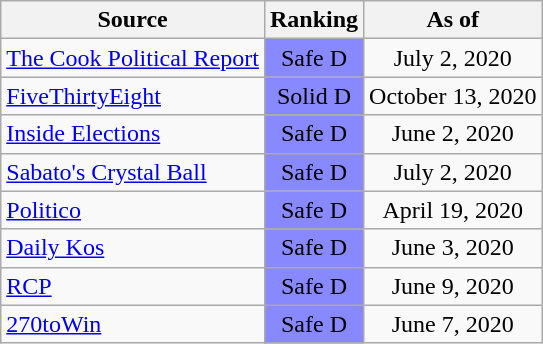<table class="wikitable" style="text-align:center">
<tr>
<th>Source</th>
<th>Ranking</th>
<th>As of</th>
</tr>
<tr>
<td align=left><a href='#'>The Cook Political Report</a></td>
<td style="background:#88f" data-sort-value=-4>Safe D</td>
<td>July 2, 2020</td>
</tr>
<tr>
<td align=left><a href='#'>FiveThirtyEight</a></td>
<td style="background:#88f" data-sort-value=-4>Solid D</td>
<td>October 13, 2020</td>
</tr>
<tr>
<td align=left><a href='#'>Inside Elections</a></td>
<td style="background:#88f" data-sort-value=-4>Safe D</td>
<td>June 2, 2020</td>
</tr>
<tr>
<td align=left><a href='#'>Sabato's Crystal Ball</a></td>
<td style="background:#88f" data-sort-value=-4>Safe D</td>
<td>July 2, 2020</td>
</tr>
<tr>
<td align=left><a href='#'>Politico</a></td>
<td style="background:#88f" data-sort-value=-4>Safe D</td>
<td>April 19, 2020</td>
</tr>
<tr>
<td align=left><a href='#'>Daily Kos</a></td>
<td style="background:#88f" data-sort-value=-4>Safe D</td>
<td>June 3, 2020</td>
</tr>
<tr>
<td align=left><a href='#'>RCP</a></td>
<td style="background:#88f" data-sort-value=-4>Safe D</td>
<td>June 9, 2020</td>
</tr>
<tr>
<td align=left><a href='#'>270toWin</a></td>
<td style="background:#88f" data-sort-value=-4>Safe D</td>
<td>June 7, 2020</td>
</tr>
</table>
